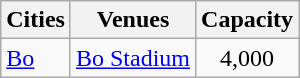<table class="wikitable">
<tr>
<th>Cities</th>
<th>Venues</th>
<th>Capacity</th>
</tr>
<tr>
<td><a href='#'>Bo</a></td>
<td><a href='#'>Bo Stadium</a></td>
<td align="center">4,000</td>
</tr>
</table>
